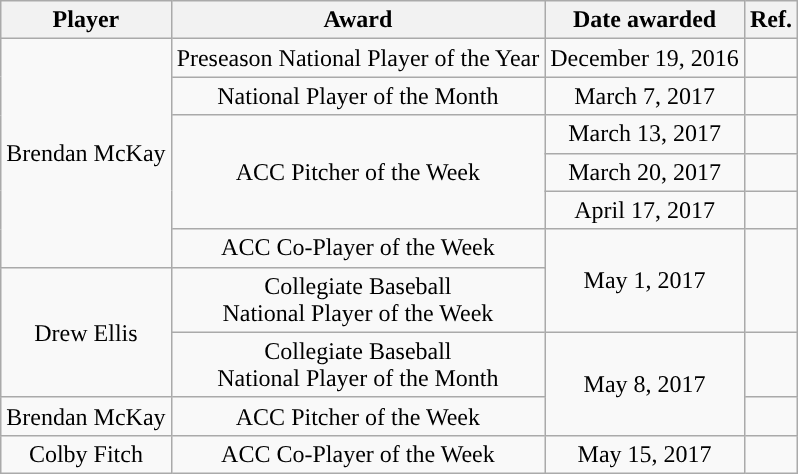<table class="wikitable sortable sortable" style="text-align: center">
<tr align=center>
<th>Player</th>
<th>Award</th>
<th>Date awarded</th>
<th>Ref.</th>
</tr>
<tr>
<td rowspan="7">Brendan McKay</td>
<td rowspan="1">Preseason National Player of the Year</td>
<td rowspan="1">December 19, 2016</td>
<td rowspan="1"></td>
</tr>
<tr>
<td rowspan="1">National Player of the Month</td>
<td rowspan="1">March 7, 2017</td>
<td rowspan="1"></td>
</tr>
<tr>
<td rowspan="3">ACC Pitcher of the Week</td>
<td rowspan="1">March 13, 2017</td>
<td rowspan="1"></td>
</tr>
<tr>
<td rowspan="1">March 20, 2017</td>
<td rowspan="1"></td>
</tr>
<tr>
<td rowspan="1">April 17, 2017</td>
<td rowspan="1"></td>
</tr>
<tr>
<td rowspan="1">ACC Co-Player of the Week</td>
<td rowspan="3">May 1, 2017</td>
<td rowspan="3"></td>
</tr>
<tr>
<td rowspan="2">Collegiate Baseball<br>National Player of the Week</td>
</tr>
<tr>
<td rowspan="2">Drew Ellis</td>
</tr>
<tr>
<td rowspan="1">Collegiate Baseball<br>National Player of the Month</td>
<td rowspan="2">May 8, 2017</td>
<td rowspan="1"></td>
</tr>
<tr>
<td rowspan="1">Brendan McKay</td>
<td rowspan="1">ACC Pitcher of the Week</td>
<td rowspan="1"></td>
</tr>
<tr>
<td rowspan="1">Colby Fitch</td>
<td rowspan="1">ACC Co-Player of the Week</td>
<td rowspan="1">May 15, 2017</td>
<td rowspan="1"></td>
</tr>
</table>
